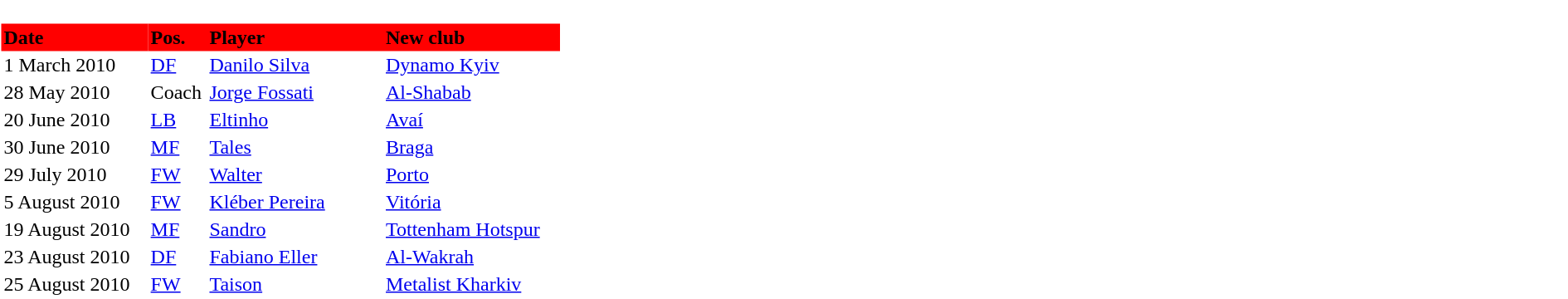<table border="0" style="width:100%;">
<tr>
<td style="background:#fff; text-align:left; vertical-align:top; width:100%;"><br><table border="0" cellspacing="0" cellpadding="2">
<tr style="background:#f00;">
<th width=25%><span> Date</span></th>
<th width=10%><span> Pos.</span></th>
<th width=30%><span> Player</span></th>
<th width=30%><span> New club</span></th>
</tr>
<tr>
<td>1 March 2010</td>
<td><a href='#'>DF</a></td>
<td> <a href='#'>Danilo Silva</a></td>
<td> <a href='#'>Dynamo Kyiv</a></td>
</tr>
<tr>
<td>28 May 2010</td>
<td>Coach</td>
<td> <a href='#'>Jorge Fossati</a></td>
<td> <a href='#'>Al-Shabab</a></td>
</tr>
<tr>
<td>20 June 2010</td>
<td><a href='#'>LB</a></td>
<td> <a href='#'>Eltinho</a></td>
<td> <a href='#'>Avaí</a></td>
</tr>
<tr>
<td>30 June 2010</td>
<td><a href='#'>MF</a></td>
<td> <a href='#'>Tales</a></td>
<td> <a href='#'>Braga</a></td>
</tr>
<tr>
<td>29 July 2010</td>
<td><a href='#'>FW</a></td>
<td> <a href='#'>Walter</a></td>
<td> <a href='#'>Porto</a></td>
</tr>
<tr>
<td>5 August 2010</td>
<td><a href='#'>FW</a></td>
<td> <a href='#'>Kléber Pereira</a></td>
<td> <a href='#'>Vitória</a></td>
</tr>
<tr>
<td>19 August 2010</td>
<td><a href='#'>MF</a></td>
<td> <a href='#'>Sandro</a></td>
<td> <a href='#'>Tottenham Hotspur</a></td>
</tr>
<tr>
<td>23 August 2010</td>
<td><a href='#'>DF</a></td>
<td> <a href='#'>Fabiano Eller</a></td>
<td> <a href='#'>Al-Wakrah</a></td>
</tr>
<tr>
<td>25 August 2010</td>
<td><a href='#'>FW</a></td>
<td> <a href='#'>Taison</a></td>
<td> <a href='#'>Metalist Kharkiv</a></td>
</tr>
</table>
</td>
</tr>
</table>
